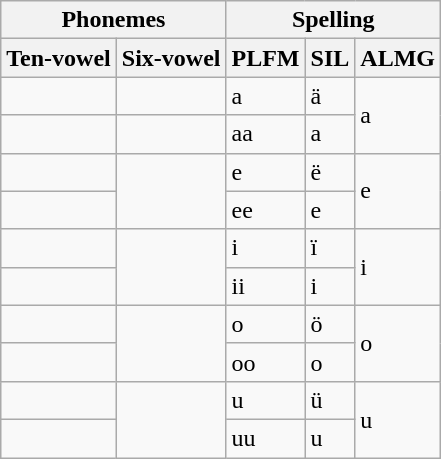<table class="wikitable">
<tr>
<th colspan=2>Phonemes</th>
<th colspan=3>Spelling</th>
</tr>
<tr>
<th>Ten-vowel</th>
<th>Six-vowel</th>
<th>PLFM</th>
<th>SIL</th>
<th>ALMG</th>
</tr>
<tr>
<td></td>
<td></td>
<td>a</td>
<td>ä</td>
<td rowspan=2>a</td>
</tr>
<tr>
<td></td>
<td></td>
<td>aa</td>
<td>a</td>
</tr>
<tr>
<td></td>
<td rowspan=2></td>
<td>e</td>
<td>ë</td>
<td rowspan=2>e</td>
</tr>
<tr>
<td></td>
<td>ee</td>
<td>e</td>
</tr>
<tr>
<td></td>
<td rowspan=2></td>
<td>i</td>
<td>ï</td>
<td rowspan=2>i</td>
</tr>
<tr>
<td></td>
<td>ii</td>
<td>i</td>
</tr>
<tr>
<td></td>
<td rowspan=2></td>
<td>o</td>
<td>ö</td>
<td rowspan=2>o</td>
</tr>
<tr>
<td></td>
<td>oo</td>
<td>o</td>
</tr>
<tr>
<td></td>
<td rowspan=2></td>
<td>u</td>
<td>ü</td>
<td rowspan=2>u</td>
</tr>
<tr>
<td></td>
<td>uu</td>
<td>u</td>
</tr>
</table>
